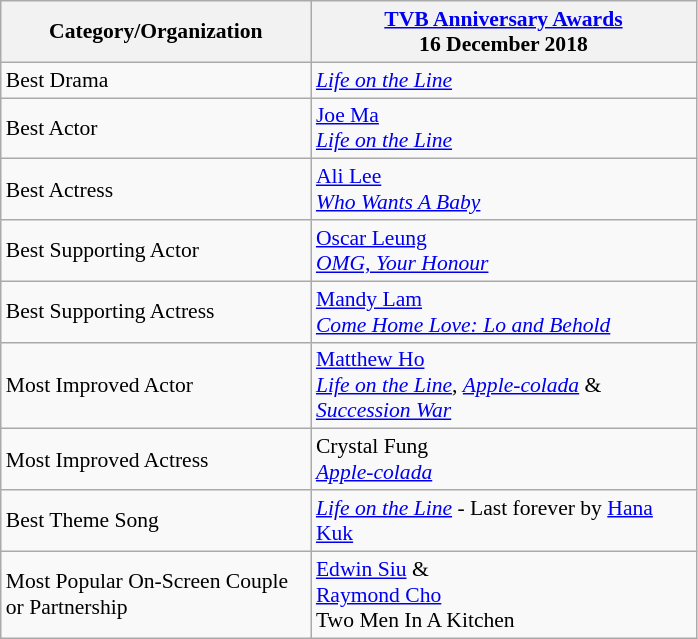<table class="wikitable" style="font-size: 90%;">
<tr>
<th style="width:200px;">Category/Organization</th>
<th style="width:250px;"><a href='#'>TVB Anniversary Awards</a><br>16 December 2018</th>
</tr>
<tr>
<td>Best Drama</td>
<td><em><a href='#'>Life on the Line</a></em></td>
</tr>
<tr>
<td>Best Actor</td>
<td><a href='#'>Joe Ma</a> <br> <em><a href='#'>Life on the Line</a></em></td>
</tr>
<tr>
<td>Best Actress</td>
<td><a href='#'>Ali Lee</a> <br> <em><a href='#'>Who Wants A Baby</a></em></td>
</tr>
<tr>
<td>Best Supporting Actor</td>
<td><a href='#'>Oscar Leung</a> <br> <em><a href='#'>OMG, Your Honour</a></em></td>
</tr>
<tr>
<td>Best Supporting Actress</td>
<td><a href='#'>Mandy Lam</a> <br> <em><a href='#'>Come Home Love: Lo and Behold</a></em></td>
</tr>
<tr>
<td>Most Improved Actor</td>
<td><a href='#'>Matthew Ho</a> <br> <em><a href='#'>Life on the Line</a></em>, <em><a href='#'>Apple-colada</a></em> & <em><a href='#'>Succession War</a></em></td>
</tr>
<tr>
<td>Most Improved Actress</td>
<td>Crystal Fung <br> <em><a href='#'>Apple-colada</a></em></td>
</tr>
<tr>
<td>Best Theme Song</td>
<td><em><a href='#'>Life on the Line</a></em> - Last forever by <a href='#'>Hana Kuk</a></td>
</tr>
<tr>
<td>Most Popular On-Screen Couple or Partnership</td>
<td><a href='#'>Edwin Siu</a> & <br> <a href='#'>Raymond Cho</a> <br> Two Men In A Kitchen</td>
</tr>
</table>
